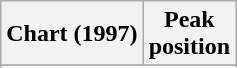<table class="wikitable sortable plainrowheaders" style="text-align:center">
<tr>
<th>Chart (1997)</th>
<th>Peak<br>position</th>
</tr>
<tr>
</tr>
<tr>
</tr>
<tr>
</tr>
<tr>
</tr>
<tr>
</tr>
<tr>
</tr>
<tr>
</tr>
</table>
